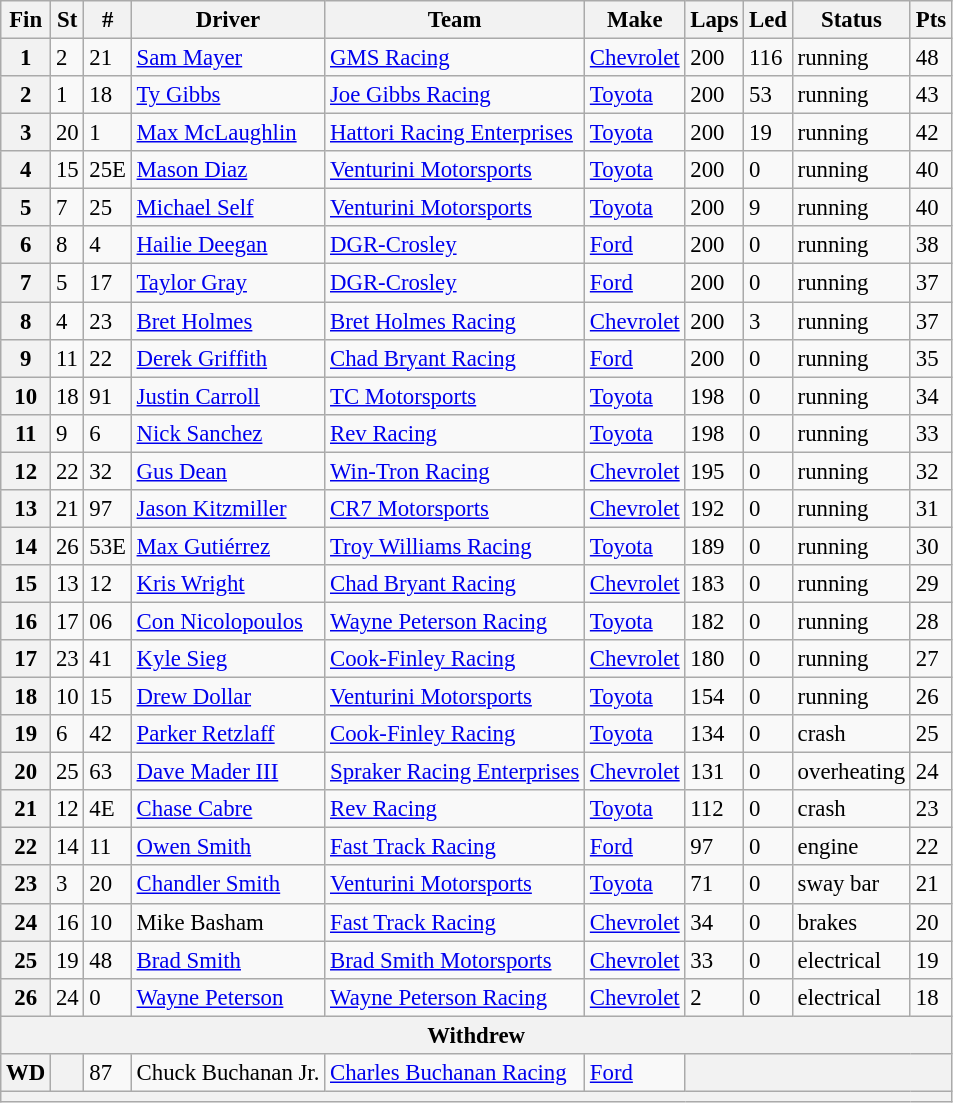<table class="wikitable" style="font-size:95%">
<tr>
<th>Fin</th>
<th>St</th>
<th>#</th>
<th>Driver</th>
<th>Team</th>
<th>Make</th>
<th>Laps</th>
<th>Led</th>
<th>Status</th>
<th>Pts</th>
</tr>
<tr>
<th>1</th>
<td>2</td>
<td>21</td>
<td><a href='#'>Sam Mayer</a></td>
<td><a href='#'>GMS Racing</a></td>
<td><a href='#'>Chevrolet</a></td>
<td>200</td>
<td>116</td>
<td>running</td>
<td>48</td>
</tr>
<tr>
<th>2</th>
<td>1</td>
<td>18</td>
<td><a href='#'>Ty Gibbs</a></td>
<td><a href='#'>Joe Gibbs Racing</a></td>
<td><a href='#'>Toyota</a></td>
<td>200</td>
<td>53</td>
<td>running</td>
<td>43</td>
</tr>
<tr>
<th>3</th>
<td>20</td>
<td>1</td>
<td><a href='#'>Max McLaughlin</a></td>
<td><a href='#'>Hattori Racing Enterprises</a></td>
<td><a href='#'>Toyota</a></td>
<td>200</td>
<td>19</td>
<td>running</td>
<td>42</td>
</tr>
<tr>
<th>4</th>
<td>15</td>
<td>25E</td>
<td><a href='#'>Mason Diaz</a></td>
<td><a href='#'>Venturini Motorsports</a></td>
<td><a href='#'>Toyota</a></td>
<td>200</td>
<td>0</td>
<td>running</td>
<td>40</td>
</tr>
<tr>
<th>5</th>
<td>7</td>
<td>25</td>
<td><a href='#'>Michael Self</a></td>
<td><a href='#'>Venturini Motorsports</a></td>
<td><a href='#'>Toyota</a></td>
<td>200</td>
<td>9</td>
<td>running</td>
<td>40</td>
</tr>
<tr>
<th>6</th>
<td>8</td>
<td>4</td>
<td><a href='#'>Hailie Deegan</a></td>
<td><a href='#'>DGR-Crosley</a></td>
<td><a href='#'>Ford</a></td>
<td>200</td>
<td>0</td>
<td>running</td>
<td>38</td>
</tr>
<tr>
<th>7</th>
<td>5</td>
<td>17</td>
<td><a href='#'>Taylor Gray</a></td>
<td><a href='#'>DGR-Crosley</a></td>
<td><a href='#'>Ford</a></td>
<td>200</td>
<td>0</td>
<td>running</td>
<td>37</td>
</tr>
<tr>
<th>8</th>
<td>4</td>
<td>23</td>
<td><a href='#'>Bret Holmes</a></td>
<td><a href='#'>Bret Holmes Racing</a></td>
<td><a href='#'>Chevrolet</a></td>
<td>200</td>
<td>3</td>
<td>running</td>
<td>37</td>
</tr>
<tr>
<th>9</th>
<td>11</td>
<td>22</td>
<td><a href='#'>Derek Griffith</a></td>
<td><a href='#'>Chad Bryant Racing</a></td>
<td><a href='#'>Ford</a></td>
<td>200</td>
<td>0</td>
<td>running</td>
<td>35</td>
</tr>
<tr>
<th>10</th>
<td>18</td>
<td>91</td>
<td><a href='#'>Justin Carroll</a></td>
<td><a href='#'>TC Motorsports</a></td>
<td><a href='#'>Toyota</a></td>
<td>198</td>
<td>0</td>
<td>running</td>
<td>34</td>
</tr>
<tr>
<th>11</th>
<td>9</td>
<td>6</td>
<td><a href='#'>Nick Sanchez</a></td>
<td><a href='#'>Rev Racing</a></td>
<td><a href='#'>Toyota</a></td>
<td>198</td>
<td>0</td>
<td>running</td>
<td>33</td>
</tr>
<tr>
<th>12</th>
<td>22</td>
<td>32</td>
<td><a href='#'>Gus Dean</a></td>
<td><a href='#'>Win-Tron Racing</a></td>
<td><a href='#'>Chevrolet</a></td>
<td>195</td>
<td>0</td>
<td>running</td>
<td>32</td>
</tr>
<tr>
<th>13</th>
<td>21</td>
<td>97</td>
<td><a href='#'>Jason Kitzmiller</a></td>
<td><a href='#'>CR7 Motorsports</a></td>
<td><a href='#'>Chevrolet</a></td>
<td>192</td>
<td>0</td>
<td>running</td>
<td>31</td>
</tr>
<tr>
<th>14</th>
<td>26</td>
<td>53E</td>
<td><a href='#'>Max Gutiérrez</a></td>
<td><a href='#'>Troy Williams Racing</a></td>
<td><a href='#'>Toyota</a></td>
<td>189</td>
<td>0</td>
<td>running</td>
<td>30</td>
</tr>
<tr>
<th>15</th>
<td>13</td>
<td>12</td>
<td><a href='#'>Kris Wright</a></td>
<td><a href='#'>Chad Bryant Racing</a></td>
<td><a href='#'>Chevrolet</a></td>
<td>183</td>
<td>0</td>
<td>running</td>
<td>29</td>
</tr>
<tr>
<th>16</th>
<td>17</td>
<td>06</td>
<td><a href='#'>Con Nicolopoulos</a></td>
<td><a href='#'>Wayne Peterson Racing</a></td>
<td><a href='#'>Toyota</a></td>
<td>182</td>
<td>0</td>
<td>running</td>
<td>28</td>
</tr>
<tr>
<th>17</th>
<td>23</td>
<td>41</td>
<td><a href='#'>Kyle Sieg</a></td>
<td><a href='#'>Cook-Finley Racing</a></td>
<td><a href='#'>Chevrolet</a></td>
<td>180</td>
<td>0</td>
<td>running</td>
<td>27</td>
</tr>
<tr>
<th>18</th>
<td>10</td>
<td>15</td>
<td><a href='#'>Drew Dollar</a></td>
<td><a href='#'>Venturini Motorsports</a></td>
<td><a href='#'>Toyota</a></td>
<td>154</td>
<td>0</td>
<td>running</td>
<td>26</td>
</tr>
<tr>
<th>19</th>
<td>6</td>
<td>42</td>
<td><a href='#'>Parker Retzlaff</a></td>
<td><a href='#'>Cook-Finley Racing</a></td>
<td><a href='#'>Toyota</a></td>
<td>134</td>
<td>0</td>
<td>crash</td>
<td>25</td>
</tr>
<tr>
<th>20</th>
<td>25</td>
<td>63</td>
<td><a href='#'>Dave Mader III</a></td>
<td><a href='#'>Spraker Racing Enterprises</a></td>
<td><a href='#'>Chevrolet</a></td>
<td>131</td>
<td>0</td>
<td>overheating</td>
<td>24</td>
</tr>
<tr>
<th>21</th>
<td>12</td>
<td>4E</td>
<td><a href='#'>Chase Cabre</a></td>
<td><a href='#'>Rev Racing</a></td>
<td><a href='#'>Toyota</a></td>
<td>112</td>
<td>0</td>
<td>crash</td>
<td>23</td>
</tr>
<tr>
<th>22</th>
<td>14</td>
<td>11</td>
<td><a href='#'>Owen Smith</a></td>
<td><a href='#'>Fast Track Racing</a></td>
<td><a href='#'>Ford</a></td>
<td>97</td>
<td>0</td>
<td>engine</td>
<td>22</td>
</tr>
<tr>
<th>23</th>
<td>3</td>
<td>20</td>
<td><a href='#'>Chandler Smith</a></td>
<td><a href='#'>Venturini Motorsports</a></td>
<td><a href='#'>Toyota</a></td>
<td>71</td>
<td>0</td>
<td>sway bar</td>
<td>21</td>
</tr>
<tr>
<th>24</th>
<td>16</td>
<td>10</td>
<td>Mike Basham</td>
<td><a href='#'>Fast Track Racing</a></td>
<td><a href='#'>Chevrolet</a></td>
<td>34</td>
<td>0</td>
<td>brakes</td>
<td>20</td>
</tr>
<tr>
<th>25</th>
<td>19</td>
<td>48</td>
<td><a href='#'>Brad Smith</a></td>
<td><a href='#'>Brad Smith Motorsports</a></td>
<td><a href='#'>Chevrolet</a></td>
<td>33</td>
<td>0</td>
<td>electrical</td>
<td>19</td>
</tr>
<tr>
<th>26</th>
<td>24</td>
<td>0</td>
<td><a href='#'>Wayne Peterson</a></td>
<td><a href='#'>Wayne Peterson Racing</a></td>
<td><a href='#'>Chevrolet</a></td>
<td>2</td>
<td>0</td>
<td>electrical</td>
<td>18</td>
</tr>
<tr>
<th colspan="10">Withdrew</th>
</tr>
<tr>
<th>WD</th>
<th></th>
<td>87</td>
<td>Chuck Buchanan Jr.</td>
<td><a href='#'>Charles Buchanan Racing</a></td>
<td><a href='#'>Ford</a></td>
<th colspan="4"></th>
</tr>
<tr>
<th colspan="10"></th>
</tr>
</table>
